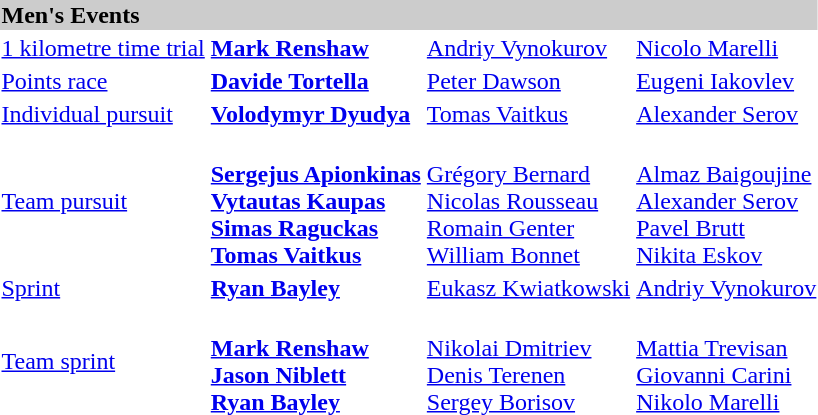<table>
<tr bgcolor="#cccccc">
<td colspan=4><strong>Men's Events</strong></td>
</tr>
<tr>
<td><a href='#'>1 kilometre time trial</a> <br></td>
<td><strong><a href='#'>Mark Renshaw</a><br><small></small></strong></td>
<td><a href='#'>Andriy Vynokurov</a><br><small></small></td>
<td><a href='#'>Nicolo Marelli</a><br><small></small></td>
</tr>
<tr>
<td><a href='#'>Points race</a> <br></td>
<td><strong><a href='#'>Davide Tortella</a><br><small></small></strong></td>
<td><a href='#'>Peter Dawson</a><br><small></small></td>
<td><a href='#'>Eugeni Iakovlev</a><br><small></small></td>
</tr>
<tr>
<td><a href='#'>Individual pursuit</a> <br></td>
<td><strong><a href='#'>Volodymyr Dyudya</a><br><small></small></strong></td>
<td><a href='#'>Tomas Vaitkus</a><br><small></small></td>
<td><a href='#'>Alexander Serov</a><br><small></small></td>
</tr>
<tr>
<td><a href='#'>Team pursuit</a> <br></td>
<td><strong><br><a href='#'>Sergejus Apionkinas</a><br><a href='#'>Vytautas Kaupas</a><br><a href='#'>Simas Raguckas</a><br><a href='#'>Tomas Vaitkus</a></strong></td>
<td><br><a href='#'>Grégory Bernard</a><br><a href='#'>Nicolas Rousseau</a><br><a href='#'>Romain Genter</a><br><a href='#'>William Bonnet</a></td>
<td><br><a href='#'>Almaz Baigoujine</a><br><a href='#'>Alexander Serov</a><br><a href='#'>Pavel Brutt</a><br><a href='#'>Nikita Eskov</a></td>
</tr>
<tr>
<td><a href='#'>Sprint</a> <br></td>
<td><strong><a href='#'>Ryan Bayley</a><br><small></small></strong></td>
<td><a href='#'>Eukasz Kwiatkowski</a><br><small></small></td>
<td><a href='#'>Andriy Vynokurov</a><br><small></small></td>
</tr>
<tr>
<td><a href='#'>Team sprint</a> <br></td>
<td><strong><br><a href='#'>Mark Renshaw</a><br><a href='#'>Jason Niblett</a><br><a href='#'>Ryan Bayley</a></strong></td>
<td><br><a href='#'>Nikolai Dmitriev</a><br><a href='#'>Denis Terenen</a><br><a href='#'>Sergey Borisov</a></td>
<td><br><a href='#'>Mattia Trevisan</a><br><a href='#'>Giovanni Carini</a><br><a href='#'>Nikolo Marelli</a></td>
</tr>
</table>
